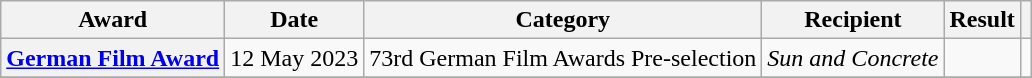<table class="wikitable sortable plainrowheaders">
<tr>
<th>Award</th>
<th>Date</th>
<th>Category</th>
<th>Recipient</th>
<th>Result</th>
<th></th>
</tr>
<tr>
<th scope="row"><a href='#'>German Film Award</a></th>
<td>12 May 2023</td>
<td>73rd German Film Awards Pre-selection</td>
<td><em>Sun and Concrete</em></td>
<td></td>
<td align="center" rowspan="1"></td>
</tr>
<tr>
</tr>
</table>
